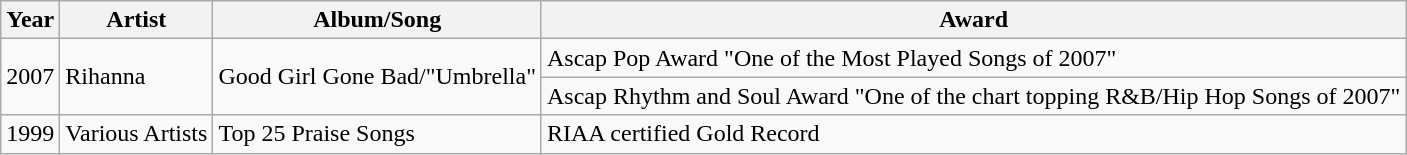<table class="wikitable">
<tr R&B>
<th>Year</th>
<th>Artist</th>
<th>Album/Song</th>
<th>Award</th>
</tr>
<tr>
<td rowspan="2">2007</td>
<td rowspan="2">Rihanna</td>
<td rowspan="2">Good Girl Gone Bad/"Umbrella"</td>
<td>Ascap Pop Award "One of the Most Played Songs of 2007"</td>
</tr>
<tr>
<td>Ascap Rhythm and Soul Award "One of the chart topping R&B/Hip Hop Songs of 2007"</td>
</tr>
<tr>
<td>1999</td>
<td>Various Artists</td>
<td>Top 25 Praise Songs</td>
<td>RIAA certified Gold Record</td>
</tr>
</table>
